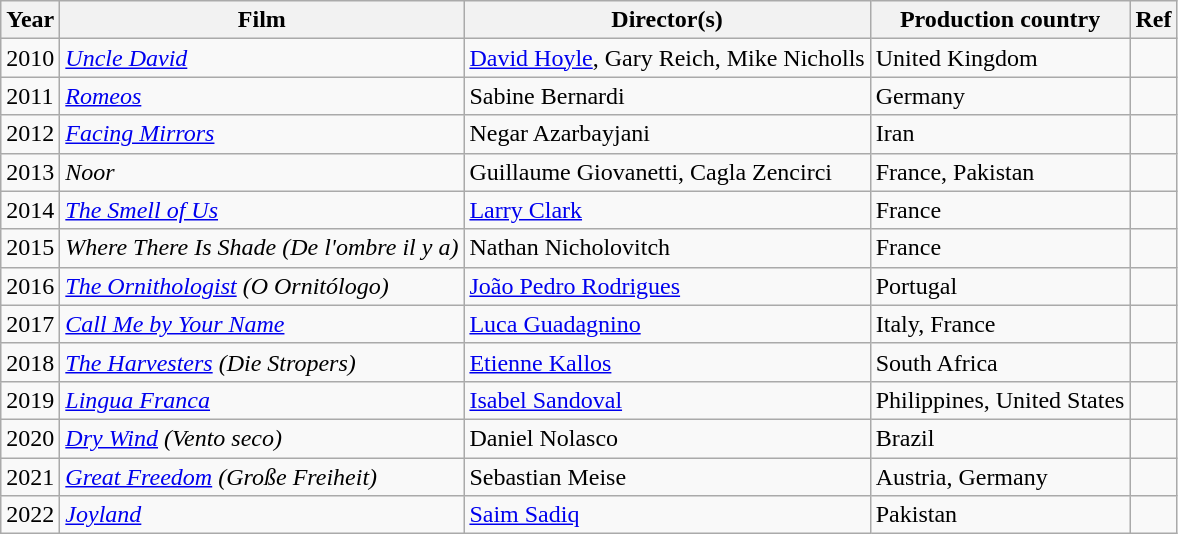<table class="wikitable" margin-bottom:4px">
<tr>
<th>Year</th>
<th>Film</th>
<th>Director(s)</th>
<th>Production country</th>
<th>Ref</th>
</tr>
<tr>
<td>2010</td>
<td><em><a href='#'>Uncle David</a></em></td>
<td><a href='#'>David Hoyle</a>, Gary Reich, Mike Nicholls</td>
<td>United Kingdom</td>
<td></td>
</tr>
<tr>
<td>2011</td>
<td><em><a href='#'>Romeos</a></em></td>
<td>Sabine Bernardi</td>
<td>Germany</td>
<td></td>
</tr>
<tr>
<td>2012</td>
<td><em><a href='#'>Facing Mirrors</a></em></td>
<td>Negar Azarbayjani</td>
<td>Iran</td>
<td></td>
</tr>
<tr>
<td>2013</td>
<td><em>Noor</em></td>
<td>Guillaume Giovanetti, Cagla Zencirci</td>
<td>France, Pakistan</td>
<td></td>
</tr>
<tr>
<td>2014</td>
<td><em><a href='#'>The Smell of Us</a></em></td>
<td><a href='#'>Larry Clark</a></td>
<td>France</td>
<td></td>
</tr>
<tr>
<td>2015</td>
<td><em>Where There Is Shade (De l'ombre il y a)</em></td>
<td>Nathan Nicholovitch</td>
<td>France</td>
<td></td>
</tr>
<tr>
<td>2016</td>
<td><em><a href='#'>The Ornithologist</a> (O Ornitólogo)</em></td>
<td><a href='#'>João Pedro Rodrigues</a></td>
<td>Portugal</td>
<td></td>
</tr>
<tr>
<td>2017</td>
<td><em><a href='#'>Call Me by Your Name</a></em></td>
<td><a href='#'>Luca Guadagnino</a></td>
<td>Italy, France</td>
<td></td>
</tr>
<tr>
<td>2018</td>
<td><em><a href='#'>The Harvesters</a> (Die Stropers)</em></td>
<td><a href='#'>Etienne Kallos</a></td>
<td>South Africa</td>
<td></td>
</tr>
<tr>
<td>2019</td>
<td><em><a href='#'>Lingua Franca</a></em></td>
<td><a href='#'>Isabel Sandoval</a></td>
<td>Philippines, United States</td>
<td></td>
</tr>
<tr>
<td>2020</td>
<td><em><a href='#'>Dry Wind</a> (Vento seco)</em></td>
<td>Daniel Nolasco</td>
<td>Brazil</td>
<td></td>
</tr>
<tr>
<td>2021</td>
<td><em><a href='#'>Great Freedom</a> (Große Freiheit)</em></td>
<td>Sebastian Meise</td>
<td>Austria, Germany</td>
<td></td>
</tr>
<tr>
<td>2022</td>
<td><em><a href='#'>Joyland</a></em></td>
<td><a href='#'>Saim Sadiq</a></td>
<td>Pakistan</td>
<td></td>
</tr>
</table>
